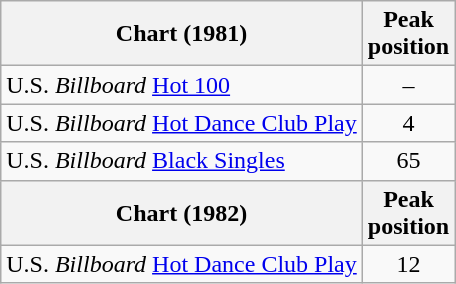<table class="wikitable sortable">
<tr>
<th>Chart (1981)</th>
<th>Peak<br>position</th>
</tr>
<tr>
<td>U.S. <em>Billboard</em> <a href='#'>Hot 100</a></td>
<td style="text-align:center;">–</td>
</tr>
<tr>
<td>U.S. <em>Billboard</em> <a href='#'>Hot Dance Club Play</a></td>
<td style="text-align:center;">4</td>
</tr>
<tr>
<td>U.S. <em>Billboard</em> <a href='#'>Black Singles</a></td>
<td style="text-align:center;">65</td>
</tr>
<tr>
<th>Chart (1982)</th>
<th>Peak<br>position</th>
</tr>
<tr>
<td>U.S. <em>Billboard</em> <a href='#'>Hot Dance Club Play</a></td>
<td style="text-align:center;">12</td>
</tr>
</table>
